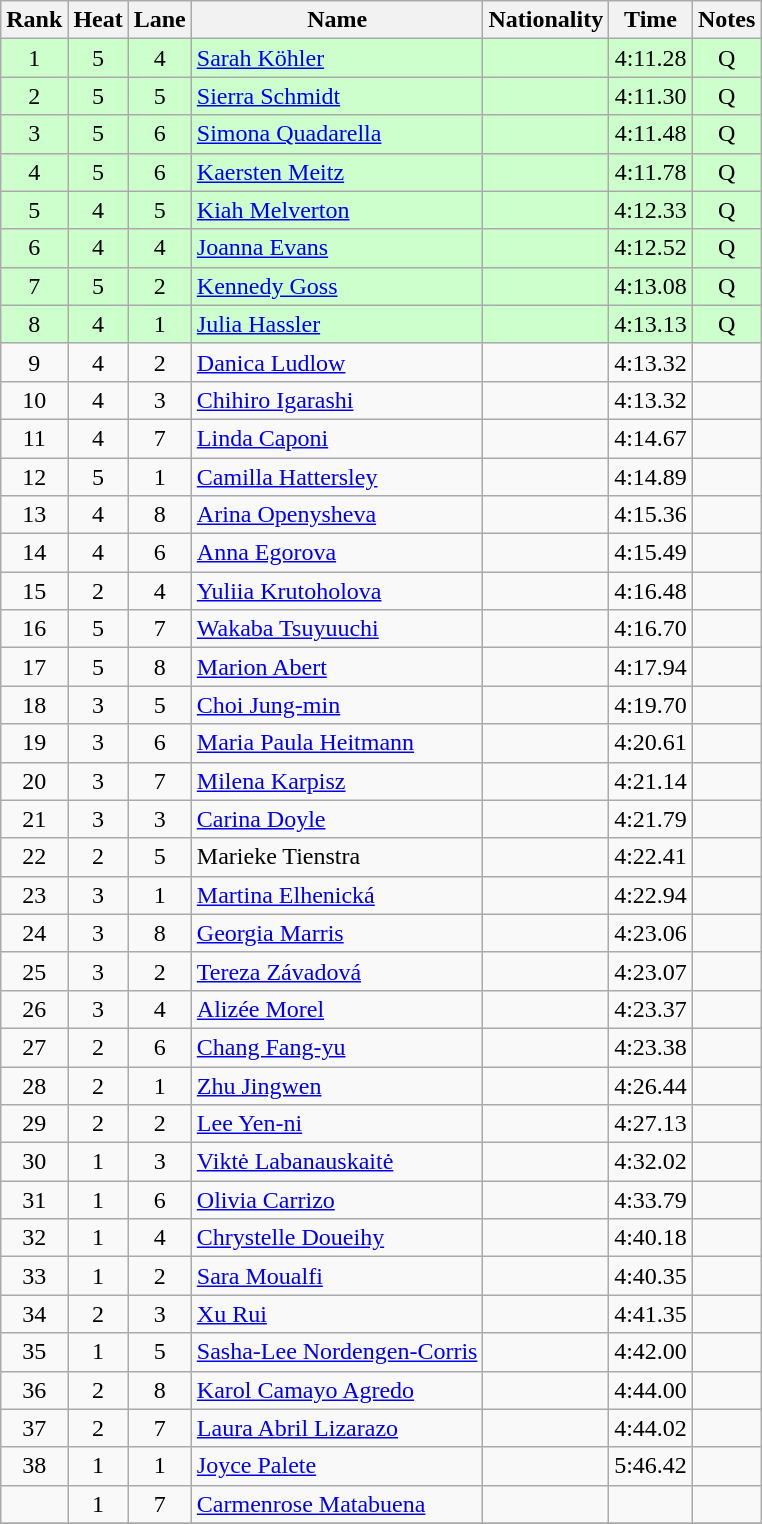<table class="wikitable sortable" style="text-align:center">
<tr>
<th>Rank</th>
<th>Heat</th>
<th>Lane</th>
<th>Name</th>
<th>Nationality</th>
<th>Time</th>
<th>Notes</th>
</tr>
<tr bgcolor=ccffcc>
<td>1</td>
<td>5</td>
<td>4</td>
<td align="left"><a href='#'>Sarah Köhler</a></td>
<td align="left"></td>
<td>4:11.28</td>
<td>Q</td>
</tr>
<tr bgcolor=ccffcc>
<td>2</td>
<td>5</td>
<td>5</td>
<td align="left"><a href='#'>Sierra Schmidt</a></td>
<td align="left"></td>
<td>4:11.30</td>
<td>Q</td>
</tr>
<tr bgcolor=ccffcc>
<td>3</td>
<td>5</td>
<td>6</td>
<td align="left"><a href='#'>Simona Quadarella</a></td>
<td align="left"></td>
<td>4:11.48</td>
<td>Q</td>
</tr>
<tr bgcolor=ccffcc>
<td>4</td>
<td>5</td>
<td>6</td>
<td align="left"><a href='#'>Kaersten Meitz</a></td>
<td align="left"></td>
<td>4:11.78</td>
<td>Q</td>
</tr>
<tr bgcolor=ccffcc>
<td>5</td>
<td>4</td>
<td>5</td>
<td align="left"><a href='#'>Kiah Melverton</a></td>
<td align="left"></td>
<td>4:12.33</td>
<td>Q</td>
</tr>
<tr bgcolor=ccffcc>
<td>6</td>
<td>4</td>
<td>4</td>
<td align="left"><a href='#'>Joanna Evans</a></td>
<td align="left"></td>
<td>4:12.52</td>
<td>Q</td>
</tr>
<tr bgcolor=ccffcc>
<td>7</td>
<td>5</td>
<td>2</td>
<td align="left"><a href='#'>Kennedy Goss</a></td>
<td align="left"></td>
<td>4:13.08</td>
<td>Q</td>
</tr>
<tr bgcolor=ccffcc>
<td>8</td>
<td>4</td>
<td>1</td>
<td align="left"><a href='#'>Julia Hassler</a></td>
<td align="left"></td>
<td>4:13.13</td>
<td>Q</td>
</tr>
<tr>
<td>9</td>
<td>4</td>
<td>2</td>
<td align="left"><a href='#'>Danica Ludlow</a></td>
<td align="left"></td>
<td>4:13.32</td>
<td></td>
</tr>
<tr>
<td>10</td>
<td>4</td>
<td>3</td>
<td align="left"><a href='#'>Chihiro Igarashi</a></td>
<td align="left"></td>
<td>4:13.32</td>
<td></td>
</tr>
<tr>
<td>11</td>
<td>4</td>
<td>7</td>
<td align="left"><a href='#'>Linda Caponi</a></td>
<td align="left"></td>
<td>4:14.67</td>
<td></td>
</tr>
<tr>
<td>12</td>
<td>5</td>
<td>1</td>
<td align="left"><a href='#'>Camilla Hattersley</a></td>
<td align="left"></td>
<td>4:14.89</td>
<td></td>
</tr>
<tr>
<td>13</td>
<td>4</td>
<td>8</td>
<td align="left"><a href='#'>Arina Openysheva</a></td>
<td align="left"></td>
<td>4:15.36</td>
<td></td>
</tr>
<tr>
<td>14</td>
<td>4</td>
<td>6</td>
<td align="left"><a href='#'>Anna Egorova</a></td>
<td align="left"></td>
<td>4:15.49</td>
<td></td>
</tr>
<tr>
<td>15</td>
<td>2</td>
<td>4</td>
<td align="left"><a href='#'>Yuliia Krutoholova</a></td>
<td align="left"></td>
<td>4:16.48</td>
<td></td>
</tr>
<tr>
<td>16</td>
<td>5</td>
<td>7</td>
<td align="left"><a href='#'>Wakaba Tsuyuuchi</a></td>
<td align="left"></td>
<td>4:16.70</td>
<td></td>
</tr>
<tr>
<td>17</td>
<td>5</td>
<td>8</td>
<td align="left"><a href='#'>Marion Abert</a></td>
<td align="left"></td>
<td>4:17.94</td>
<td></td>
</tr>
<tr>
<td>18</td>
<td>3</td>
<td>5</td>
<td align="left"><a href='#'>Choi Jung-min</a></td>
<td align="left"></td>
<td>4:19.70</td>
<td></td>
</tr>
<tr>
<td>19</td>
<td>3</td>
<td>6</td>
<td align="left"><a href='#'>Maria Paula Heitmann</a></td>
<td align="left"></td>
<td>4:20.61</td>
<td></td>
</tr>
<tr>
<td>20</td>
<td>3</td>
<td>7</td>
<td align="left"><a href='#'>Milena Karpisz</a></td>
<td align="left"></td>
<td>4:21.14</td>
<td></td>
</tr>
<tr>
<td>21</td>
<td>3</td>
<td>3</td>
<td align="left"><a href='#'>Carina Doyle</a></td>
<td align="left"></td>
<td>4:21.79</td>
<td></td>
</tr>
<tr>
<td>22</td>
<td>2</td>
<td>5</td>
<td align="left">Marieke Tienstra</td>
<td align="left"></td>
<td>4:22.41</td>
<td></td>
</tr>
<tr>
<td>23</td>
<td>3</td>
<td>1</td>
<td align="left"><a href='#'>Martina Elhenická</a></td>
<td align="left"></td>
<td>4:22.94</td>
<td></td>
</tr>
<tr>
<td>24</td>
<td>3</td>
<td>8</td>
<td align="left"><a href='#'>Georgia Marris</a></td>
<td align="left"></td>
<td>4:23.06</td>
<td></td>
</tr>
<tr>
<td>25</td>
<td>3</td>
<td>2</td>
<td align="left"><a href='#'>Tereza Závadová</a></td>
<td align="left"></td>
<td>4:23.07</td>
<td></td>
</tr>
<tr>
<td>26</td>
<td>3</td>
<td>4</td>
<td align="left"><a href='#'>Alizée Morel</a></td>
<td align="left"></td>
<td>4:23.37</td>
<td></td>
</tr>
<tr>
<td>27</td>
<td>2</td>
<td>6</td>
<td align="left"><a href='#'>Chang Fang-yu</a></td>
<td align="left"></td>
<td>4:23.38</td>
<td></td>
</tr>
<tr>
<td>28</td>
<td>2</td>
<td>1</td>
<td align="left"><a href='#'>Zhu Jingwen</a></td>
<td align="left"></td>
<td>4:26.44</td>
<td></td>
</tr>
<tr>
<td>29</td>
<td>2</td>
<td>2</td>
<td align="left"><a href='#'>Lee Yen-ni</a></td>
<td align="left"></td>
<td>4:27.13</td>
<td></td>
</tr>
<tr>
<td>30</td>
<td>1</td>
<td>3</td>
<td align="left"><a href='#'>Viktė Labanauskaitė</a></td>
<td align="left"></td>
<td>4:32.02</td>
<td></td>
</tr>
<tr>
<td>31</td>
<td>1</td>
<td>6</td>
<td align="left"><a href='#'>Olivia Carrizo</a></td>
<td align="left"></td>
<td>4:33.79</td>
<td></td>
</tr>
<tr>
<td>32</td>
<td>1</td>
<td>4</td>
<td align="left"><a href='#'>Chrystelle Doueihy</a></td>
<td align="left"></td>
<td>4:40.18</td>
<td></td>
</tr>
<tr>
<td>33</td>
<td>1</td>
<td>2</td>
<td align="left"><a href='#'>Sara Moualfi</a></td>
<td align="left"></td>
<td>4:40.35</td>
<td></td>
</tr>
<tr>
<td>34</td>
<td>2</td>
<td>3</td>
<td align="left"><a href='#'>Xu Rui</a></td>
<td align="left"></td>
<td>4:41.35</td>
<td></td>
</tr>
<tr>
<td>35</td>
<td>1</td>
<td>5</td>
<td align="left"><a href='#'>Sasha-Lee Nordengen-Corris</a></td>
<td align="left"></td>
<td>4:42.00</td>
<td></td>
</tr>
<tr>
<td>36</td>
<td>2</td>
<td>8</td>
<td align="left"><a href='#'>Karol Camayo Agredo</a></td>
<td align="left"></td>
<td>4:44.00</td>
<td></td>
</tr>
<tr>
<td>37</td>
<td>2</td>
<td>7</td>
<td align="left"><a href='#'>Laura Abril Lizarazo</a></td>
<td align="left"></td>
<td>4:44.02</td>
<td></td>
</tr>
<tr>
<td>38</td>
<td>1</td>
<td>1</td>
<td align="left"><a href='#'>Joyce Palete</a></td>
<td align="left"></td>
<td>5:46.42</td>
<td></td>
</tr>
<tr>
<td></td>
<td>1</td>
<td>7</td>
<td align="left"><a href='#'>Carmenrose Matabuena</a></td>
<td align="left"></td>
<td></td>
<td></td>
</tr>
<tr>
</tr>
</table>
